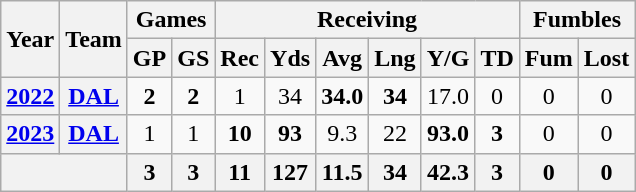<table class="wikitable" style="text-align:center;">
<tr>
<th rowspan="2">Year</th>
<th rowspan="2">Team</th>
<th colspan="2">Games</th>
<th colspan="6">Receiving</th>
<th colspan="2">Fumbles</th>
</tr>
<tr>
<th>GP</th>
<th>GS</th>
<th>Rec</th>
<th>Yds</th>
<th>Avg</th>
<th>Lng</th>
<th>Y/G</th>
<th>TD</th>
<th>Fum</th>
<th>Lost</th>
</tr>
<tr>
<th><a href='#'>2022</a></th>
<th><a href='#'>DAL</a></th>
<td><strong>2</strong></td>
<td><strong>2</strong></td>
<td>1</td>
<td>34</td>
<td><strong>34.0</strong></td>
<td><strong>34</strong></td>
<td>17.0</td>
<td>0</td>
<td>0</td>
<td>0</td>
</tr>
<tr>
<th><a href='#'>2023</a></th>
<th><a href='#'>DAL</a></th>
<td>1</td>
<td>1</td>
<td><strong>10</strong></td>
<td><strong>93</strong></td>
<td>9.3</td>
<td>22</td>
<td><strong>93.0</strong></td>
<td><strong>3</strong></td>
<td>0</td>
<td>0</td>
</tr>
<tr>
<th colspan="2"></th>
<th>3</th>
<th>3</th>
<th>11</th>
<th>127</th>
<th>11.5</th>
<th>34</th>
<th>42.3</th>
<th>3</th>
<th>0</th>
<th>0</th>
</tr>
</table>
